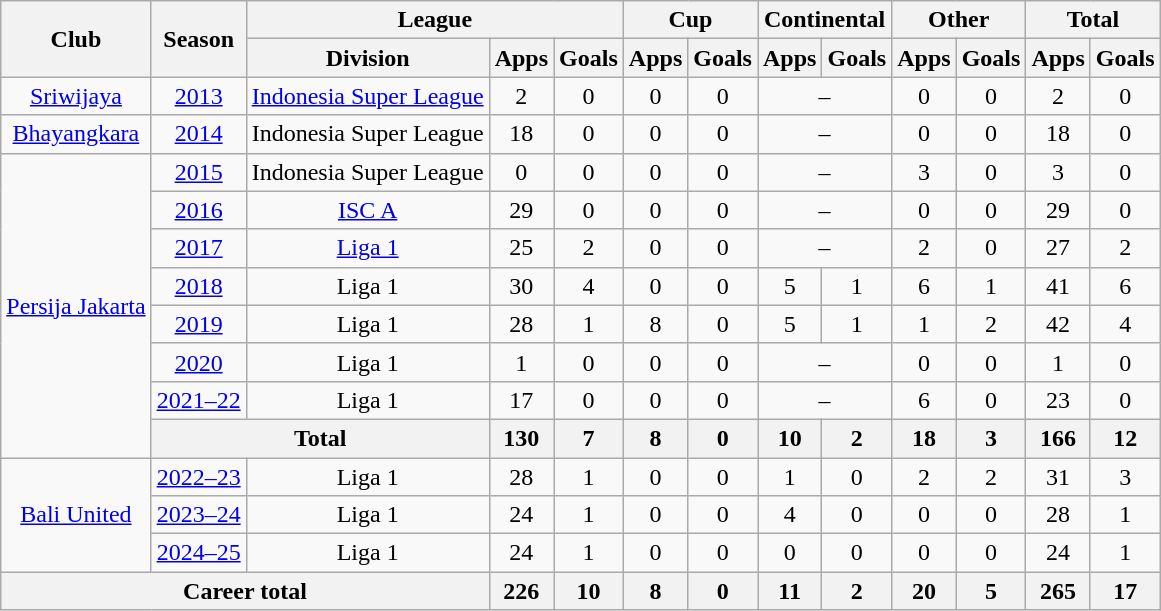<table class="wikitable" style="text-align: center">
<tr>
<th rowspan="2">Club</th>
<th rowspan="2">Season</th>
<th colspan="3">League</th>
<th colspan="2">Cup</th>
<th colspan="2">Continental</th>
<th colspan="2">Other</th>
<th colspan="2">Total</th>
</tr>
<tr>
<th>Division</th>
<th>Apps</th>
<th>Goals</th>
<th>Apps</th>
<th>Goals</th>
<th>Apps</th>
<th>Goals</th>
<th>Apps</th>
<th>Goals</th>
<th>Apps</th>
<th>Goals</th>
</tr>
<tr>
<td><a href='#'>Sriwijaya</a></td>
<td><a href='#'>2013</a></td>
<td><a href='#'>Indonesia Super League</a></td>
<td>2</td>
<td>0</td>
<td>0</td>
<td>0</td>
<td colspan="2">–</td>
<td>0</td>
<td>0</td>
<td>2</td>
<td>0</td>
</tr>
<tr>
<td><a href='#'>Bhayangkara</a></td>
<td><a href='#'>2014</a></td>
<td>Indonesia Super League</td>
<td>18</td>
<td>0</td>
<td>0</td>
<td>0</td>
<td colspan="2">–</td>
<td>0</td>
<td>0</td>
<td>18</td>
<td>0</td>
</tr>
<tr>
<td rowspan="8"><a href='#'>Persija Jakarta</a></td>
<td><a href='#'>2015</a></td>
<td>Indonesia Super League</td>
<td>0</td>
<td>0</td>
<td>0</td>
<td>0</td>
<td colspan="2">–</td>
<td>3</td>
<td>0</td>
<td>3</td>
<td>0</td>
</tr>
<tr>
<td><a href='#'>2016</a></td>
<td><a href='#'>ISC A</a></td>
<td>29</td>
<td>0</td>
<td>0</td>
<td>0</td>
<td colspan="2">–</td>
<td>0</td>
<td>0</td>
<td>29</td>
<td>0</td>
</tr>
<tr>
<td><a href='#'>2017</a></td>
<td rowspan="1"><a href='#'>Liga 1</a></td>
<td>25</td>
<td>2</td>
<td>0</td>
<td>0</td>
<td colspan="2">–</td>
<td>2</td>
<td>0</td>
<td>27</td>
<td>2</td>
</tr>
<tr>
<td><a href='#'>2018</a></td>
<td rowspan="1" valign="center">Liga 1</td>
<td>30</td>
<td>4</td>
<td>0</td>
<td>0</td>
<td>5</td>
<td>1</td>
<td>6</td>
<td>1</td>
<td>41</td>
<td>6</td>
</tr>
<tr>
<td><a href='#'>2019</a></td>
<td rowspan="1" valign="center">Liga 1</td>
<td>28</td>
<td>1</td>
<td>8</td>
<td>0</td>
<td>5</td>
<td>1</td>
<td>1</td>
<td>2</td>
<td>42</td>
<td>4</td>
</tr>
<tr>
<td><a href='#'>2020</a></td>
<td rowspan="1" valign="center">Liga 1</td>
<td>1</td>
<td>0</td>
<td>0</td>
<td>0</td>
<td colspan="2">–</td>
<td>0</td>
<td>0</td>
<td>1</td>
<td>0</td>
</tr>
<tr>
<td><a href='#'>2021–22</a></td>
<td rowspan="1" valign="center">Liga 1</td>
<td>17</td>
<td>0</td>
<td>0</td>
<td>0</td>
<td colspan="2">–</td>
<td>6</td>
<td>0</td>
<td>23</td>
<td>0</td>
</tr>
<tr>
<th colspan=2>Total</th>
<th>130</th>
<th>7</th>
<th>8</th>
<th>0</th>
<th>10</th>
<th>2</th>
<th>18</th>
<th>3</th>
<th>166</th>
<th>12</th>
</tr>
<tr>
<td rowspan="3"><a href='#'>Bali United</a></td>
<td><a href='#'>2022–23</a></td>
<td rowspan="1">Liga 1</td>
<td>28</td>
<td>1</td>
<td>0</td>
<td>0</td>
<td>1</td>
<td>0</td>
<td>2</td>
<td>2</td>
<td>31</td>
<td>3</td>
</tr>
<tr>
<td><a href='#'>2023–24</a></td>
<td rowspan="1">Liga 1</td>
<td>24</td>
<td>1</td>
<td>0</td>
<td>0</td>
<td>4</td>
<td>0</td>
<td>0</td>
<td>0</td>
<td>28</td>
<td>1</td>
</tr>
<tr>
<td><a href='#'>2024–25</a></td>
<td rowspan="1">Liga 1</td>
<td>24</td>
<td>1</td>
<td>0</td>
<td>0</td>
<td>0</td>
<td>0</td>
<td>0</td>
<td>0</td>
<td>24</td>
<td>1</td>
</tr>
<tr>
<th colspan=3>Career total</th>
<th>226</th>
<th>10</th>
<th>8</th>
<th>0</th>
<th>11</th>
<th>2</th>
<th>20</th>
<th>5</th>
<th>265</th>
<th>17</th>
</tr>
</table>
